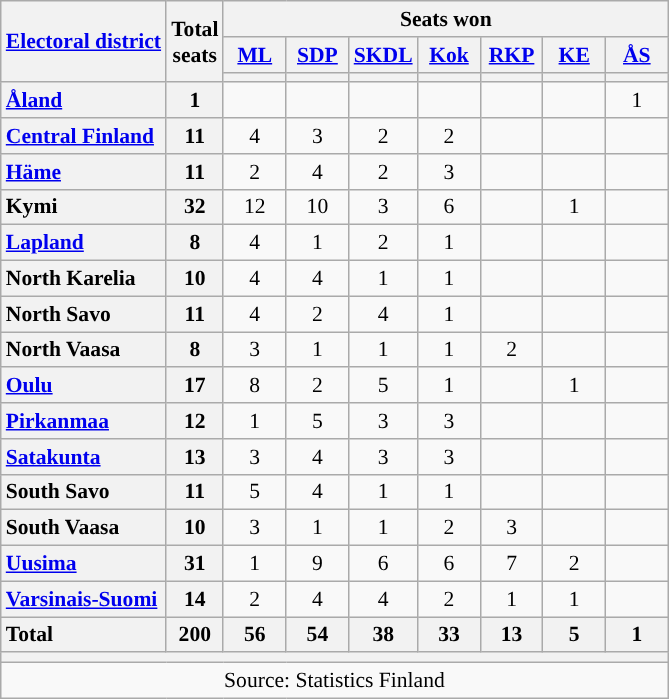<table class="wikitable" style="text-align:center; font-size: 0.9em;">
<tr>
<th rowspan="3"><a href='#'>Electoral district</a></th>
<th rowspan="3">Total<br>seats</th>
<th colspan="7">Seats won</th>
</tr>
<tr>
<th class="unsortable" style="width:35px;"><a href='#'>ML</a></th>
<th class="unsortable" style="width:35px;"><a href='#'>SDP</a></th>
<th class="unsortable" style="width:35px;"><a href='#'>SKDL</a></th>
<th class="unsortable" style="width:35px;"><a href='#'>Kok</a></th>
<th class="unsortable" style="width:35px;"><a href='#'>RKP</a></th>
<th class="unsortable" style="width:35px;"><a href='#'>KE</a></th>
<th class="unsortable" style="width:35px;"><a href='#'>ÅS</a></th>
</tr>
<tr>
<th style="background:"></th>
<th style="background:"></th>
<th style="background:"></th>
<th style="background:"></th>
<th style="background:"></th>
<th style="background:"></th>
<th style="background:"></th>
</tr>
<tr>
<th style="text-align: left;"><a href='#'>Åland</a></th>
<th>1</th>
<td></td>
<td></td>
<td></td>
<td></td>
<td></td>
<td></td>
<td>1</td>
</tr>
<tr>
<th style="text-align: left;"><a href='#'>Central Finland</a></th>
<th>11</th>
<td>4</td>
<td>3</td>
<td>2</td>
<td>2</td>
<td></td>
<td></td>
<td></td>
</tr>
<tr>
<th style="text-align: left;"><a href='#'>Häme</a></th>
<th>11</th>
<td>2</td>
<td>4</td>
<td>2</td>
<td>3</td>
<td></td>
<td></td>
<td></td>
</tr>
<tr>
<th style="text-align: left;">Kymi</th>
<th>32</th>
<td>12</td>
<td>10</td>
<td>3</td>
<td>6</td>
<td></td>
<td>1</td>
<td></td>
</tr>
<tr>
<th style="text-align: left;"><a href='#'>Lapland</a></th>
<th>8</th>
<td>4</td>
<td>1</td>
<td>2</td>
<td>1</td>
<td></td>
<td></td>
<td></td>
</tr>
<tr>
<th style="text-align: left;">North Karelia</th>
<th>10</th>
<td>4</td>
<td>4</td>
<td>1</td>
<td>1</td>
<td></td>
<td></td>
<td></td>
</tr>
<tr>
<th style="text-align: left;">North Savo</th>
<th>11</th>
<td>4</td>
<td>2</td>
<td>4</td>
<td>1</td>
<td></td>
<td></td>
<td></td>
</tr>
<tr>
<th style="text-align: left;">North Vaasa</th>
<th>8</th>
<td>3</td>
<td>1</td>
<td>1</td>
<td>1</td>
<td>2</td>
<td></td>
<td></td>
</tr>
<tr>
<th style="text-align: left;"><a href='#'>Oulu</a></th>
<th>17</th>
<td>8</td>
<td>2</td>
<td>5</td>
<td>1</td>
<td></td>
<td>1</td>
<td></td>
</tr>
<tr>
<th style="text-align: left;"><a href='#'>Pirkanmaa</a></th>
<th>12</th>
<td>1</td>
<td>5</td>
<td>3</td>
<td>3</td>
<td></td>
<td></td>
<td></td>
</tr>
<tr>
<th style="text-align: left;"><a href='#'>Satakunta</a></th>
<th>13</th>
<td>3</td>
<td>4</td>
<td>3</td>
<td>3</td>
<td></td>
<td></td>
<td></td>
</tr>
<tr>
<th style="text-align: left;">South Savo</th>
<th>11</th>
<td>5</td>
<td>4</td>
<td>1</td>
<td>1</td>
<td></td>
<td></td>
<td></td>
</tr>
<tr>
<th style="text-align: left;">South Vaasa</th>
<th>10</th>
<td>3</td>
<td>1</td>
<td>1</td>
<td>2</td>
<td>3</td>
<td></td>
<td></td>
</tr>
<tr>
<th style="text-align: left;"><a href='#'>Uusima</a></th>
<th>31</th>
<td>1</td>
<td>9</td>
<td>6</td>
<td>6</td>
<td>7</td>
<td>2</td>
<td></td>
</tr>
<tr>
<th style="text-align: left;"><a href='#'>Varsinais-Suomi</a></th>
<th>14</th>
<td>2</td>
<td>4</td>
<td>4</td>
<td>2</td>
<td>1</td>
<td>1</td>
<td></td>
</tr>
<tr class="sortbottom">
<th style="text-align: left;">Total</th>
<th>200</th>
<th>56</th>
<th>54</th>
<th>38</th>
<th>33</th>
<th>13</th>
<th>5</th>
<th>1</th>
</tr>
<tr>
<th colspan="9"></th>
</tr>
<tr>
<td colspan="9">Source: Statistics Finland</td>
</tr>
</table>
